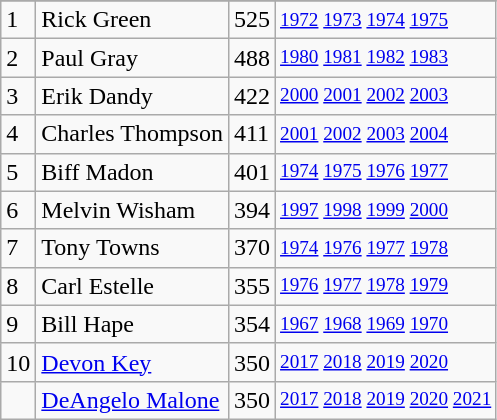<table class="wikitable">
<tr>
</tr>
<tr>
<td>1</td>
<td>Rick Green</td>
<td>525</td>
<td style="font-size:80%;"><a href='#'>1972</a> <a href='#'>1973</a> <a href='#'>1974</a> <a href='#'>1975</a></td>
</tr>
<tr>
<td>2</td>
<td>Paul Gray</td>
<td>488</td>
<td style="font-size:80%;"><a href='#'>1980</a> <a href='#'>1981</a> <a href='#'>1982</a> <a href='#'>1983</a></td>
</tr>
<tr>
<td>3</td>
<td>Erik Dandy</td>
<td>422</td>
<td style="font-size:80%;"><a href='#'>2000</a> <a href='#'>2001</a> <a href='#'>2002</a> <a href='#'>2003</a></td>
</tr>
<tr>
<td>4</td>
<td>Charles Thompson</td>
<td>411</td>
<td style="font-size:80%;"><a href='#'>2001</a> <a href='#'>2002</a> <a href='#'>2003</a> <a href='#'>2004</a></td>
</tr>
<tr>
<td>5</td>
<td>Biff Madon</td>
<td>401</td>
<td style="font-size:80%;"><a href='#'>1974</a> <a href='#'>1975</a> <a href='#'>1976</a> <a href='#'>1977</a></td>
</tr>
<tr>
<td>6</td>
<td>Melvin Wisham</td>
<td>394</td>
<td style="font-size:80%;"><a href='#'>1997</a> <a href='#'>1998</a> <a href='#'>1999</a> <a href='#'>2000</a></td>
</tr>
<tr>
<td>7</td>
<td>Tony Towns</td>
<td>370</td>
<td style="font-size:80%;"><a href='#'>1974</a> <a href='#'>1976</a> <a href='#'>1977</a> <a href='#'>1978</a></td>
</tr>
<tr>
<td>8</td>
<td>Carl Estelle</td>
<td>355</td>
<td style="font-size:80%;"><a href='#'>1976</a> <a href='#'>1977</a> <a href='#'>1978</a> <a href='#'>1979</a></td>
</tr>
<tr>
<td>9</td>
<td>Bill Hape</td>
<td>354</td>
<td style="font-size:80%;"><a href='#'>1967</a> <a href='#'>1968</a> <a href='#'>1969</a> <a href='#'>1970</a></td>
</tr>
<tr>
<td>10</td>
<td><a href='#'>Devon Key</a></td>
<td>350</td>
<td style="font-size:80%;"><a href='#'>2017</a> <a href='#'>2018</a> <a href='#'>2019</a> <a href='#'>2020</a></td>
</tr>
<tr>
<td></td>
<td><a href='#'>DeAngelo Malone</a></td>
<td>350</td>
<td style="font-size:80%;"><a href='#'>2017</a> <a href='#'>2018</a> <a href='#'>2019</a> <a href='#'>2020</a> <a href='#'>2021</a></td>
</tr>
</table>
